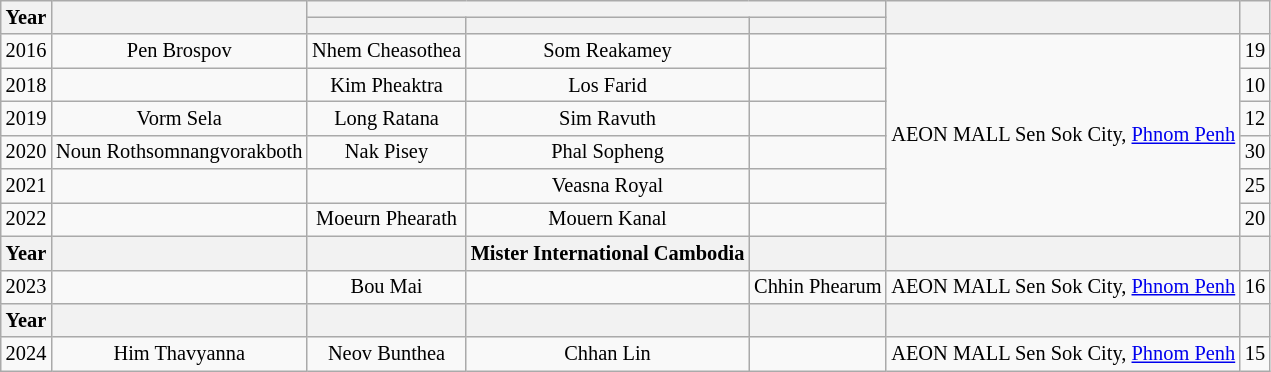<table class="wikitable sortable" style="font-size: 85%; text-align:center">
<tr>
<th rowspan="2">Year</th>
<th rowspan="2"><strong></strong></th>
<th colspan="3"></th>
<th rowspan="2"><strong></strong></th>
<th rowspan="2"><strong></strong></th>
</tr>
<tr>
<th></th>
<th></th>
<th></th>
</tr>
<tr>
<td>2016</td>
<td>Pen Brospov</td>
<td>Nhem Cheasothea</td>
<td>Som Reakamey</td>
<td></td>
<td rowspan="6">AEON MALL Sen Sok City, <a href='#'>Phnom Penh</a></td>
<td>19</td>
</tr>
<tr>
<td>2018</td>
<td></td>
<td>Kim Pheaktra</td>
<td>Los Farid</td>
<td></td>
<td>10</td>
</tr>
<tr>
<td>2019</td>
<td>Vorm Sela</td>
<td>Long Ratana</td>
<td>Sim Ravuth</td>
<td></td>
<td>12</td>
</tr>
<tr>
<td>2020</td>
<td>Noun Rothsomnangvorakboth</td>
<td>Nak Pisey</td>
<td>Phal Sopheng</td>
<td></td>
<td>30</td>
</tr>
<tr>
<td>2021</td>
<td></td>
<td></td>
<td>Veasna Royal</td>
<td></td>
<td>25</td>
</tr>
<tr>
<td>2022</td>
<td></td>
<td>Moeurn Phearath</td>
<td>Mouern Kanal</td>
<td></td>
<td>20</td>
</tr>
<tr>
<th>Year</th>
<th><strong></strong></th>
<th></th>
<th>Mister International Cambodia</th>
<th></th>
<th><strong></strong></th>
<th><strong></strong></th>
</tr>
<tr>
<td>2023</td>
<td></td>
<td>Bou Mai</td>
<td></td>
<td>Chhin Phearum</td>
<td>AEON MALL Sen Sok City, <a href='#'>Phnom Penh</a></td>
<td>16</td>
</tr>
<tr>
<th>Year</th>
<th><strong></strong></th>
<th></th>
<th></th>
<th></th>
<th><strong></strong></th>
<th><strong></strong></th>
</tr>
<tr>
<td>2024</td>
<td>Him Thavyanna</td>
<td>Neov Bunthea</td>
<td>Chhan Lin</td>
<td></td>
<td>AEON MALL Sen Sok City, <a href='#'>Phnom Penh</a></td>
<td>15</td>
</tr>
</table>
